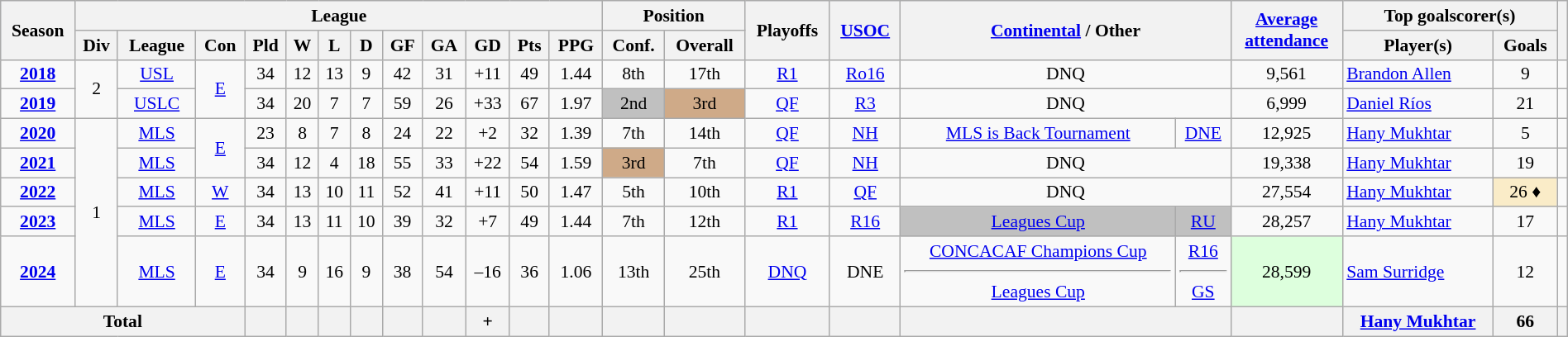<table class="wikitable" width=100% style="font-size:90%; text-align:center;">
<tr style="background:#f0f6ff;">
<th rowspan=2>Season</th>
<th colspan=12>League</th>
<th colspan=2>Position</th>
<th rowspan=2>Playoffs</th>
<th rowspan=2><a href='#'>USOC</a></th>
<th rowspan=2 colspan=2><a href='#'>Continental</a> / Other</th>
<th rowspan=2><a href='#'>Average <br> attendance</a></th>
<th colspan=2>Top goalscorer(s)</th>
<th rowspan=2></th>
</tr>
<tr>
<th>Div</th>
<th>League</th>
<th>Con</th>
<th>Pld</th>
<th>W</th>
<th>L</th>
<th>D</th>
<th>GF</th>
<th>GA</th>
<th>GD</th>
<th>Pts</th>
<th>PPG</th>
<th>Conf.</th>
<th>Overall</th>
<th>Player(s)</th>
<th>Goals</th>
</tr>
<tr>
<td><strong><a href='#'>2018</a></strong></td>
<td rowspan=2>2</td>
<td><a href='#'>USL</a></td>
<td rowspan=2><a href='#'>E</a></td>
<td>34</td>
<td>12</td>
<td>13</td>
<td>9</td>
<td>42</td>
<td>31</td>
<td>+11</td>
<td>49</td>
<td>1.44</td>
<td>8th</td>
<td>17th</td>
<td><a href='#'>R1</a></td>
<td><a href='#'>Ro16</a></td>
<td colspan=2>DNQ</td>
<td>9,561</td>
<td align="left"> <a href='#'>Brandon Allen</a></td>
<td>9</td>
<td></td>
</tr>
<tr>
<td><strong><a href='#'>2019</a></strong></td>
<td><a href='#'>USLC</a></td>
<td>34</td>
<td>20</td>
<td>7</td>
<td>7</td>
<td>59</td>
<td>26</td>
<td>+33</td>
<td>67</td>
<td>1.97</td>
<td bgcolor=silver>2nd</td>
<td bgcolor=CFAA88>3rd</td>
<td><a href='#'>QF</a></td>
<td><a href='#'>R3</a></td>
<td colspan=2>DNQ</td>
<td>6,999</td>
<td align="left"> <a href='#'>Daniel Ríos</a></td>
<td>21</td>
<td></td>
</tr>
<tr>
<td><strong><a href='#'>2020</a></strong></td>
<td rowspan=5>1</td>
<td><a href='#'>MLS</a></td>
<td rowspan=2><a href='#'>E</a></td>
<td>23</td>
<td>8</td>
<td>7</td>
<td>8</td>
<td>24</td>
<td>22</td>
<td>+2</td>
<td>32</td>
<td>1.39</td>
<td>7th</td>
<td>14th</td>
<td><a href='#'>QF</a></td>
<td><a href='#'>NH</a></td>
<td><a href='#'>MLS is Back Tournament</a></td>
<td><a href='#'>DNE</a></td>
<td>12,925</td>
<td align="left"> <a href='#'>Hany Mukhtar</a></td>
<td>5</td>
<td></td>
</tr>
<tr>
<td><strong><a href='#'>2021</a></strong></td>
<td><a href='#'>MLS</a></td>
<td>34</td>
<td>12</td>
<td>4</td>
<td>18</td>
<td>55</td>
<td>33</td>
<td>+22</td>
<td>54</td>
<td>1.59</td>
<td bgcolor=CFAA88>3rd</td>
<td>7th</td>
<td><a href='#'>QF</a></td>
<td><a href='#'>NH</a></td>
<td colspan="2">DNQ</td>
<td>19,338</td>
<td align="left"> <a href='#'>Hany Mukhtar</a></td>
<td>19</td>
<td></td>
</tr>
<tr>
<td><strong><a href='#'>2022</a></strong></td>
<td><a href='#'>MLS</a></td>
<td><a href='#'>W</a></td>
<td>34</td>
<td>13</td>
<td>10</td>
<td>11</td>
<td>52</td>
<td>41</td>
<td>+11</td>
<td>50</td>
<td>1.47</td>
<td>5th</td>
<td>10th</td>
<td><a href='#'>R1</a></td>
<td><a href='#'>QF</a></td>
<td colspan="2">DNQ</td>
<td>27,554</td>
<td align="left"> <a href='#'>Hany Mukhtar</a></td>
<td style=background:#FAECC8;">26 ♦</td>
<td></td>
</tr>
<tr>
<td><strong><a href='#'>2023</a></strong></td>
<td><a href='#'>MLS</a></td>
<td><a href='#'>E</a></td>
<td>34</td>
<td>13</td>
<td>11</td>
<td>10</td>
<td>39</td>
<td>32</td>
<td>+7</td>
<td>49</td>
<td>1.44</td>
<td>7th</td>
<td>12th</td>
<td><a href='#'>R1</a></td>
<td><a href='#'>R16</a></td>
<td bgcolor=silver><a href='#'>Leagues Cup</a></td>
<td bgcolor=silver><a href='#'>RU</a></td>
<td>28,257</td>
<td align="left"> <a href='#'>Hany Mukhtar</a></td>
<td>17</td>
<td></td>
</tr>
<tr>
<td><strong><a href='#'>2024</a></strong></td>
<td><a href='#'>MLS</a></td>
<td><a href='#'>E</a></td>
<td>34</td>
<td>9</td>
<td>16</td>
<td>9</td>
<td>38</td>
<td>54</td>
<td>–16</td>
<td>36</td>
<td>1.06</td>
<td>13th</td>
<td>25th</td>
<td><a href='#'>DNQ</a></td>
<td>DNE</td>
<td><a href='#'>CONCACAF Champions Cup</a><hr><a href='#'>Leagues Cup</a></td>
<td><a href='#'>R16</a><hr><a href='#'>GS</a></td>
<td style="background:#dfd;">28,599</td>
<td align="left"> <a href='#'>Sam Surridge</a></td>
<td>12</td>
<td></td>
</tr>
<tr class="sortbottom">
<th colspan="4">Total</th>
<th><strong></strong></th>
<th><strong></strong></th>
<th><strong></strong></th>
<th><strong></strong></th>
<th><strong></strong></th>
<th><strong></strong></th>
<th><strong>+</strong></th>
<th><strong></strong></th>
<th><strong></strong></th>
<th></th>
<th></th>
<th></th>
<th></th>
<th colspan="2"></th>
<th></th>
<th align="left"> <strong><a href='#'>Hany Mukhtar</a></strong></th>
<th><strong>66</strong></th>
<th></th>
</tr>
</table>
